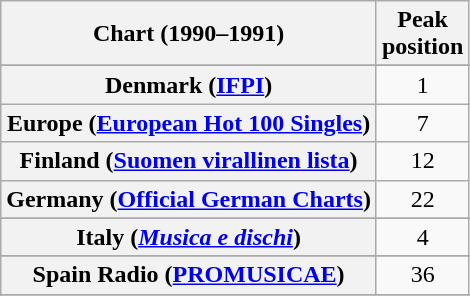<table class="wikitable sortable plainrowheaders" style="text-align:center">
<tr>
<th scope="col">Chart (1990–1991)</th>
<th scope="col">Peak<br>position</th>
</tr>
<tr>
</tr>
<tr>
</tr>
<tr>
</tr>
<tr>
<th scope="row">Denmark (<a href='#'>IFPI</a>)</th>
<td>1</td>
</tr>
<tr>
<th scope="row">Europe (<a href='#'>European Hot 100 Singles</a>)</th>
<td>7</td>
</tr>
<tr>
<th scope="row">Finland (<a href='#'>Suomen virallinen lista</a>)</th>
<td>12</td>
</tr>
<tr>
<th scope="row">Germany (<a href='#'>Official German Charts</a>)</th>
<td>22</td>
</tr>
<tr>
</tr>
<tr>
<th scope="row">Italy (<em><a href='#'>Musica e dischi</a></em>)</th>
<td>4</td>
</tr>
<tr>
</tr>
<tr>
</tr>
<tr>
</tr>
<tr>
<th scope="row">Spain Radio (<a href='#'>PROMUSICAE</a>)</th>
<td>36</td>
</tr>
<tr>
</tr>
<tr>
</tr>
<tr>
</tr>
</table>
